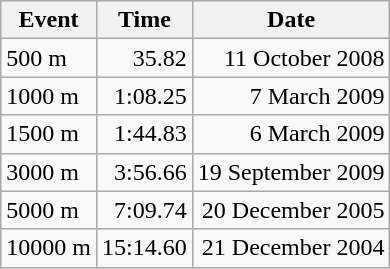<table class="wikitable">
<tr>
<th>Event</th>
<th>Time</th>
<th>Date</th>
</tr>
<tr>
<td>500 m</td>
<td align=right>35.82</td>
<td align=right>11 October 2008</td>
</tr>
<tr>
<td>1000 m</td>
<td align=right>1:08.25</td>
<td align=right>7 March 2009</td>
</tr>
<tr>
<td>1500 m</td>
<td align=right>1:44.83</td>
<td align=right>6 March 2009</td>
</tr>
<tr>
<td>3000 m</td>
<td align=right>3:56.66</td>
<td align=right>19 September 2009</td>
</tr>
<tr>
<td>5000 m</td>
<td align=right>7:09.74</td>
<td align=right>20 December 2005</td>
</tr>
<tr>
<td>10000 m</td>
<td align=right>15:14.60</td>
<td align=right>21 December 2004</td>
</tr>
</table>
